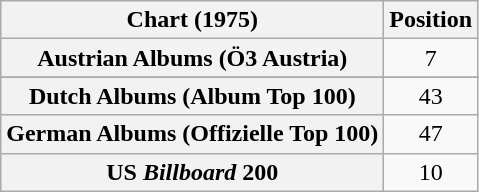<table class="wikitable sortable plainrowheaders">
<tr>
<th scope="col">Chart (1975)</th>
<th scope="col">Position</th>
</tr>
<tr>
<th scope="row">Austrian Albums (Ö3 Austria)</th>
<td style="text-align:center;">7</td>
</tr>
<tr>
</tr>
<tr>
<th scope="row">Dutch Albums (Album Top 100)</th>
<td style="text-align:center;">43</td>
</tr>
<tr>
<th scope="row">German Albums (Offizielle Top 100)</th>
<td style="text-align:center;">47</td>
</tr>
<tr>
<th scope="row">US <em>Billboard</em> 200</th>
<td style="text-align:center;">10</td>
</tr>
</table>
